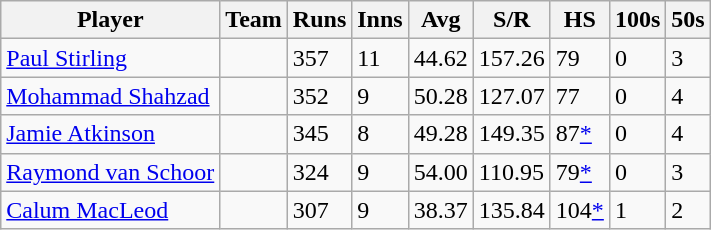<table class="wikitable">
<tr>
<th>Player</th>
<th>Team</th>
<th>Runs</th>
<th>Inns</th>
<th>Avg</th>
<th>S/R</th>
<th>HS</th>
<th>100s</th>
<th>50s</th>
</tr>
<tr>
<td><a href='#'>Paul Stirling</a></td>
<td></td>
<td>357</td>
<td>11</td>
<td>44.62</td>
<td>157.26</td>
<td>79</td>
<td>0</td>
<td>3</td>
</tr>
<tr>
<td><a href='#'>Mohammad Shahzad</a></td>
<td></td>
<td>352</td>
<td>9</td>
<td>50.28</td>
<td>127.07</td>
<td>77</td>
<td>0</td>
<td>4</td>
</tr>
<tr>
<td><a href='#'>Jamie Atkinson</a></td>
<td></td>
<td>345</td>
<td>8</td>
<td>49.28</td>
<td>149.35</td>
<td>87<a href='#'>*</a></td>
<td>0</td>
<td>4</td>
</tr>
<tr>
<td><a href='#'>Raymond van Schoor</a></td>
<td></td>
<td>324</td>
<td>9</td>
<td>54.00</td>
<td>110.95</td>
<td>79<a href='#'>*</a></td>
<td>0</td>
<td>3</td>
</tr>
<tr>
<td><a href='#'>Calum MacLeod</a></td>
<td></td>
<td>307</td>
<td>9</td>
<td>38.37</td>
<td>135.84</td>
<td>104<a href='#'>*</a></td>
<td>1</td>
<td>2</td>
</tr>
</table>
